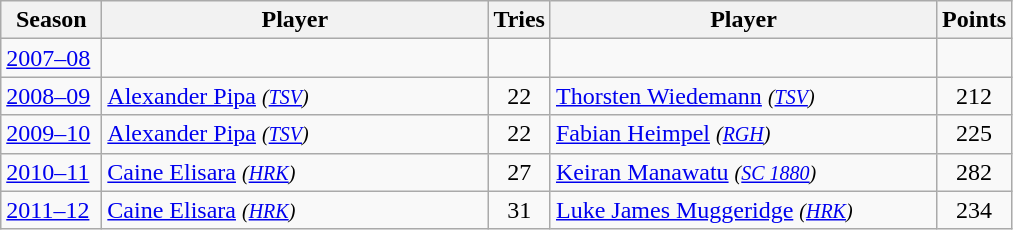<table class="wikitable" style="text-align: center;">
<tr>
<th bgcolor="#D0E6FF" width="60">Season</th>
<th bgcolor="#D0E6FF" width="250">Player</th>
<th bgcolor="#D0E6FF" width="20">Tries</th>
<th bgcolor="#D0E6FF" width="250">Player</th>
<th bgcolor="#D0E6FF" width="20">Points</th>
</tr>
<tr align=left>
<td><a href='#'>2007–08</a></td>
<td></td>
<td align=center></td>
<td></td>
<td align=center></td>
</tr>
<tr align=left>
<td><a href='#'>2008–09</a></td>
<td> <a href='#'>Alexander Pipa</a> <small><em>(<a href='#'>TSV</a>)</em></small></td>
<td align=center>22</td>
<td> <a href='#'>Thorsten Wiedemann</a> <small><em>(<a href='#'>TSV</a>)</em></small></td>
<td align=center>212</td>
</tr>
<tr align=left>
<td><a href='#'>2009–10</a></td>
<td> <a href='#'>Alexander Pipa</a> <small><em>(<a href='#'>TSV</a>)</em></small></td>
<td align=center>22</td>
<td> <a href='#'>Fabian Heimpel</a> <small><em>(<a href='#'>RGH</a>)</em></small></td>
<td align=center>225</td>
</tr>
<tr align=left>
<td><a href='#'>2010–11</a></td>
<td> <a href='#'>Caine Elisara</a> <small><em>(<a href='#'>HRK</a>)</em></small></td>
<td align=center>27</td>
<td> <a href='#'>Keiran Manawatu</a> <small><em>(<a href='#'>SC 1880</a>)</em></small></td>
<td align=center>282</td>
</tr>
<tr align=left>
<td><a href='#'>2011–12</a></td>
<td> <a href='#'>Caine Elisara</a> <small><em>(<a href='#'>HRK</a>)</em></small></td>
<td align=center>31</td>
<td> <a href='#'>Luke James Muggeridge</a> <small><em>(<a href='#'>HRK</a>)</em></small></td>
<td align=center>234</td>
</tr>
</table>
